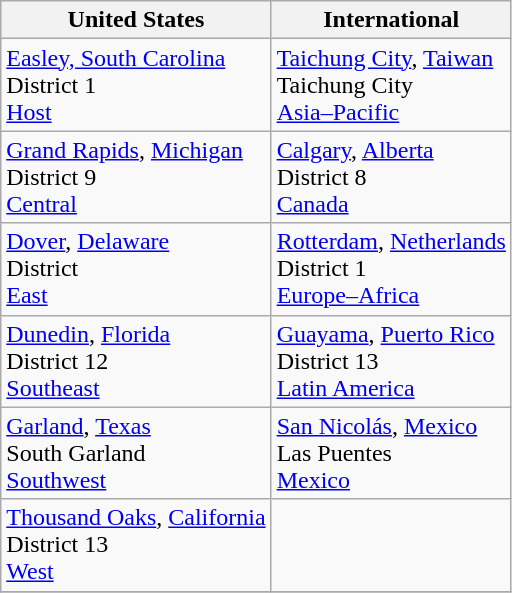<table class="wikitable">
<tr>
<th>United States</th>
<th>International</th>
</tr>
<tr>
<td> <a href='#'>Easley, South Carolina</a><br>District 1<br><a href='#'>Host</a></td>
<td> <a href='#'>Taichung City</a>, <a href='#'>Taiwan</a><br>Taichung City<br><a href='#'>Asia–Pacific</a></td>
</tr>
<tr>
<td> <a href='#'>Grand Rapids</a>, <a href='#'>Michigan</a><br>District 9<br><a href='#'>Central</a></td>
<td> <a href='#'>Calgary</a>, <a href='#'>Alberta</a><br>District 8<br><a href='#'>Canada</a></td>
</tr>
<tr>
<td> <a href='#'>Dover</a>, <a href='#'>Delaware</a><br>District<br><a href='#'>East</a></td>
<td> <a href='#'>Rotterdam</a>, <a href='#'>Netherlands</a><br>District 1<br><a href='#'>Europe–Africa</a></td>
</tr>
<tr>
<td> <a href='#'>Dunedin</a>, <a href='#'>Florida</a><br>District 12<br><a href='#'>Southeast</a></td>
<td> <a href='#'>Guayama</a>, <a href='#'>Puerto Rico</a><br>District 13<br><a href='#'>Latin America</a></td>
</tr>
<tr>
<td> <a href='#'>Garland</a>, <a href='#'>Texas</a><br>South Garland<br><a href='#'>Southwest</a></td>
<td> <a href='#'>San Nicolás</a>, <a href='#'>Mexico</a><br>Las Puentes<br><a href='#'>Mexico</a></td>
</tr>
<tr>
<td> <a href='#'>Thousand Oaks</a>,  <a href='#'>California</a><br>District 13<br><a href='#'>West</a></td>
<td></td>
</tr>
<tr>
</tr>
</table>
